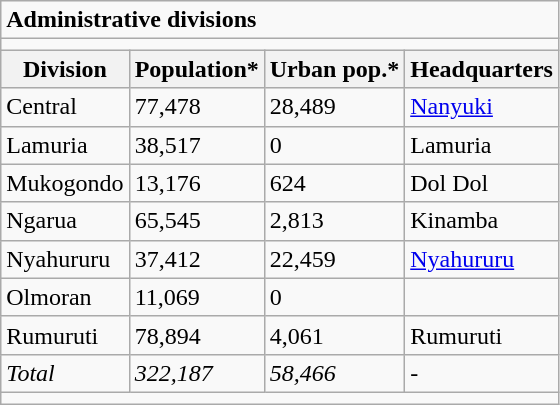<table class="wikitable">
<tr>
<td colspan="4"><strong>Administrative divisions</strong></td>
</tr>
<tr>
<td colspan="4"></td>
</tr>
<tr>
<th>Division</th>
<th>Population*</th>
<th>Urban pop.*</th>
<th>Headquarters</th>
</tr>
<tr>
<td>Central</td>
<td>77,478</td>
<td>28,489</td>
<td><a href='#'>Nanyuki</a></td>
</tr>
<tr>
<td>Lamuria</td>
<td>38,517</td>
<td>0</td>
<td>Lamuria</td>
</tr>
<tr>
<td>Mukogondo</td>
<td>13,176</td>
<td>624</td>
<td>Dol Dol</td>
</tr>
<tr>
<td>Ngarua</td>
<td>65,545</td>
<td>2,813</td>
<td>Kinamba</td>
</tr>
<tr>
<td>Nyahururu</td>
<td>37,412</td>
<td>22,459</td>
<td><a href='#'>Nyahururu</a></td>
</tr>
<tr>
<td>Olmoran</td>
<td>11,069</td>
<td>0</td>
<td></td>
</tr>
<tr>
<td>Rumuruti</td>
<td>78,894</td>
<td>4,061</td>
<td>Rumuruti</td>
</tr>
<tr>
<td><em>Total</em></td>
<td><em>322,187</em></td>
<td><em>58,466</em></td>
<td>-</td>
</tr>
<tr>
<td colspan="4"></td>
</tr>
</table>
